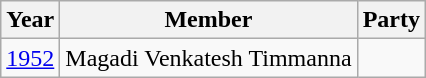<table class="wikitable sortable">
<tr>
<th>Year</th>
<th>Member</th>
<th colspan="2">Party</th>
</tr>
<tr>
<td><a href='#'>1952</a></td>
<td>Magadi Venkatesh Timmanna</td>
<td></td>
</tr>
</table>
